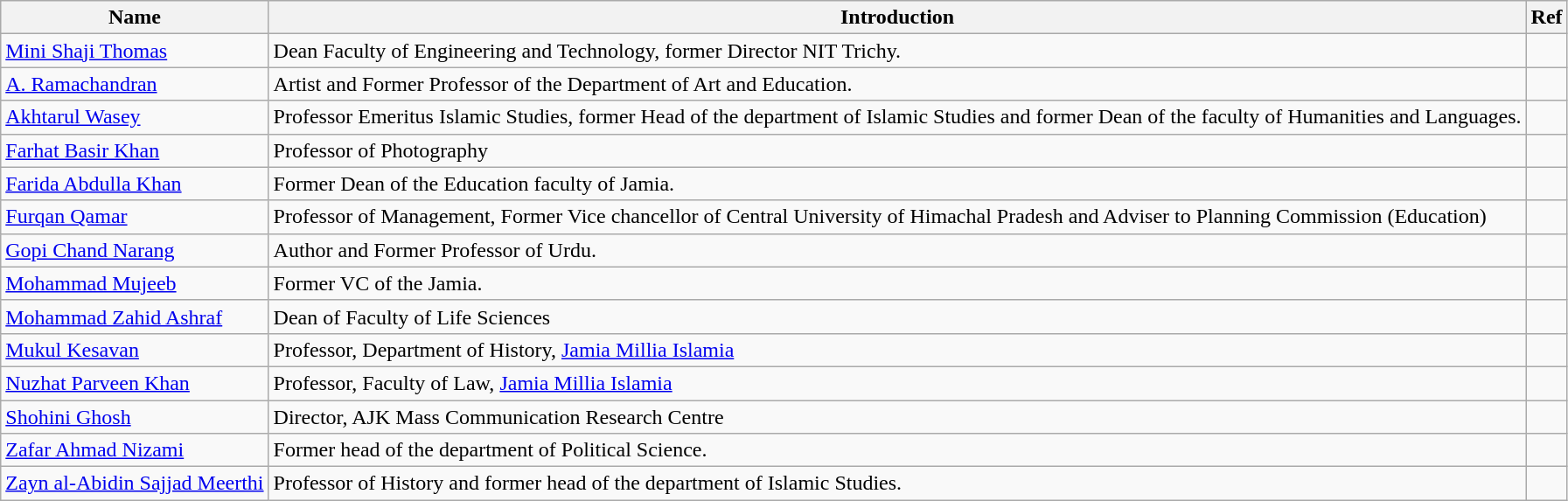<table class="wikitable sortable">
<tr>
<th>Name</th>
<th>Introduction</th>
<th>Ref</th>
</tr>
<tr>
<td><a href='#'>Mini Shaji Thomas</a></td>
<td>Dean Faculty of Engineering and Technology, former Director NIT Trichy.</td>
<td></td>
</tr>
<tr>
<td><a href='#'>A. Ramachandran</a></td>
<td>Artist and Former Professor of the Department of Art and Education.</td>
<td></td>
</tr>
<tr>
<td><a href='#'>Akhtarul Wasey</a></td>
<td>Professor Emeritus Islamic Studies, former Head of the department of Islamic Studies and former Dean of the faculty of Humanities and Languages.</td>
<td></td>
</tr>
<tr>
<td><a href='#'>Farhat Basir Khan</a></td>
<td>Professor of Photography</td>
<td></td>
</tr>
<tr>
<td><a href='#'>Farida Abdulla Khan</a></td>
<td>Former Dean of the Education faculty of Jamia.</td>
<td></td>
</tr>
<tr>
<td><a href='#'>Furqan Qamar</a></td>
<td>Professor of Management,  Former Vice chancellor of Central University of Himachal Pradesh and Adviser to Planning Commission (Education)</td>
<td></td>
</tr>
<tr>
<td><a href='#'>Gopi Chand Narang</a></td>
<td>Author and Former Professor of Urdu.</td>
<td></td>
</tr>
<tr>
<td><a href='#'>Mohammad Mujeeb</a></td>
<td>Former VC of the Jamia.</td>
<td></td>
</tr>
<tr>
<td><a href='#'>Mohammad Zahid Ashraf</a></td>
<td>Dean of Faculty of Life Sciences</td>
<td></td>
</tr>
<tr>
<td><a href='#'>Mukul Kesavan</a></td>
<td>Professor, Department of History, <a href='#'>Jamia Millia Islamia</a></td>
<td></td>
</tr>
<tr>
<td><a href='#'>Nuzhat Parveen Khan</a></td>
<td>Professor, Faculty of Law, <a href='#'>Jamia Millia Islamia</a></td>
<td></td>
</tr>
<tr>
<td><a href='#'>Shohini Ghosh</a></td>
<td>Director, AJK Mass Communication Research Centre</td>
<td></td>
</tr>
<tr>
<td><a href='#'>Zafar Ahmad Nizami</a></td>
<td>Former head of the department of Political Science.</td>
<td></td>
</tr>
<tr>
<td><a href='#'>Zayn al-Abidin Sajjad Meerthi</a></td>
<td>Professor of History and former head of the department of Islamic Studies.</td>
<td></td>
</tr>
</table>
